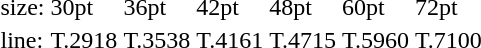<table style="margin-left:40px;">
<tr>
<td>size:</td>
<td>30pt</td>
<td>36pt</td>
<td>42pt</td>
<td>48pt</td>
<td>60pt</td>
<td>72pt</td>
</tr>
<tr>
<td>line:</td>
<td>T.2918</td>
<td>T.3538</td>
<td>T.4161</td>
<td>T.4715</td>
<td>T.5960</td>
<td>T.7100</td>
</tr>
</table>
